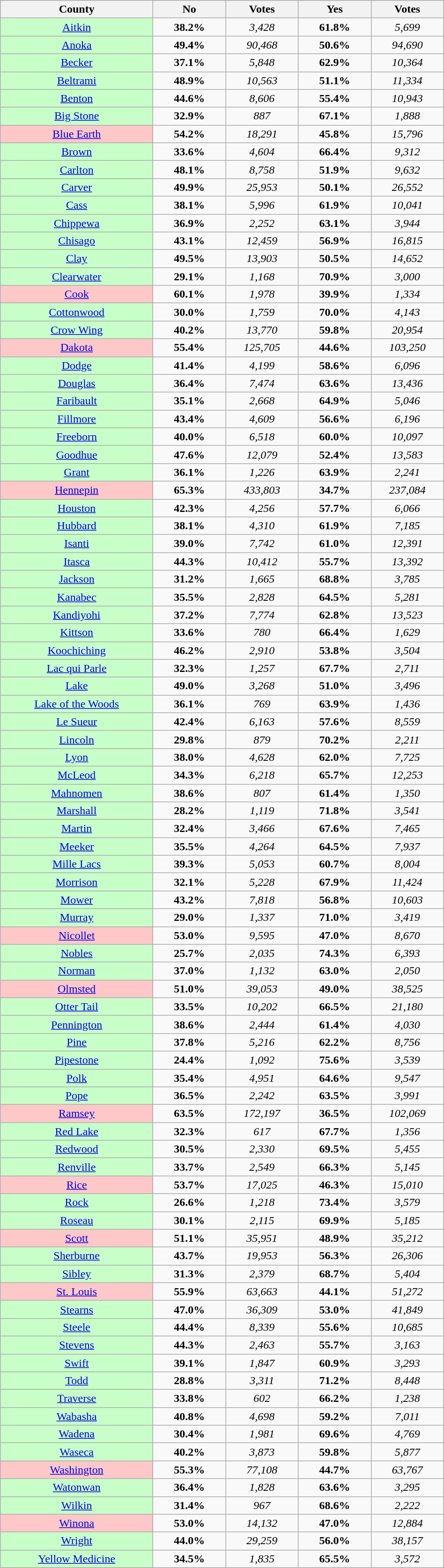<table style="width:50%;" class="wikitable sortable collapsible collapsed">
<tr style="background:lightgrey;">
<th style="width:21%;">County</th>
<th style="width:10%;">No</th>
<th style="width:10%;">Votes</th>
<th style="width:10%;">Yes</th>
<th style="width:10%;">Votes</th>
</tr>
<tr>
<td style="text-align:center; background:#c8ffc8;"><a href='#'>Aitkin</a></td>
<td style="text-align:center;"><strong>38.2%</strong></td>
<td style="text-align:center;"><em>3,428</em></td>
<td style="text-align:center;"><strong>61.8%</strong></td>
<td style="text-align:center;"><em>5,699</em></td>
</tr>
<tr>
<td style="text-align:center; background:#c8ffc8;"><a href='#'>Anoka</a></td>
<td style="text-align:center;"><strong>49.4%</strong></td>
<td style="text-align:center;"><em>90,468</em></td>
<td style="text-align:center;"><strong>50.6%</strong></td>
<td style="text-align:center;"><em>94,690</em></td>
</tr>
<tr>
<td style="text-align:center; background:#c8ffc8;"><a href='#'>Becker</a></td>
<td style="text-align:center;"><strong>37.1%</strong></td>
<td style="text-align:center;"><em>5,848</em></td>
<td style="text-align:center;"><strong>62.9%</strong></td>
<td style="text-align:center;"><em>10,364</em></td>
</tr>
<tr>
<td style="text-align:center; background:#c8ffc8;"><a href='#'>Beltrami</a></td>
<td style="text-align:center;"><strong>48.9%</strong></td>
<td style="text-align:center;"><em>10,563</em></td>
<td style="text-align:center;"><strong>51.1%</strong></td>
<td style="text-align:center;"><em>11,334</em></td>
</tr>
<tr>
<td style="text-align:center; background:#c8ffc8;"><a href='#'>Benton</a></td>
<td style="text-align:center;"><strong>44.6%</strong></td>
<td style="text-align:center;"><em>8,606</em></td>
<td style="text-align:center;"><strong>55.4%</strong></td>
<td style="text-align:center;"><em>10,943</em></td>
</tr>
<tr>
<td style="text-align:center; background:#c8ffc8;"><a href='#'>Big Stone</a></td>
<td style="text-align:center;"><strong>32.9%</strong></td>
<td style="text-align:center;"><em>887</em></td>
<td style="text-align:center;"><strong>67.1%</strong></td>
<td style="text-align:center;"><em>1,888</em></td>
</tr>
<tr>
<td style="text-align:center; background:#ffc8c8;"><a href='#'>Blue Earth</a></td>
<td style="text-align:center;"><strong>54.2%</strong></td>
<td style="text-align:center;"><em>18,291</em></td>
<td style="text-align:center;"><strong>45.8%</strong></td>
<td style="text-align:center;"><em>15,796</em></td>
</tr>
<tr>
<td style="text-align:center; background:#c8ffc8;"><a href='#'>Brown</a></td>
<td style="text-align:center;"><strong>33.6%</strong></td>
<td style="text-align:center;"><em>4,604</em></td>
<td style="text-align:center;"><strong>66.4%</strong></td>
<td style="text-align:center;"><em>9,312</em></td>
</tr>
<tr>
<td style="text-align:center; background:#c8ffc8;"><a href='#'>Carlton</a></td>
<td style="text-align:center;"><strong>48.1%</strong></td>
<td style="text-align:center;"><em>8,758</em></td>
<td style="text-align:center;"><strong>51.9%</strong></td>
<td style="text-align:center;"><em>9,632</em></td>
</tr>
<tr>
<td style="text-align:center; background:#c8ffc8;"><a href='#'>Carver</a></td>
<td style="text-align:center;"><strong>49.9%</strong></td>
<td style="text-align:center;"><em>25,953</em></td>
<td style="text-align:center;"><strong>50.1%</strong></td>
<td style="text-align:center;"><em>26,552</em></td>
</tr>
<tr>
<td style="text-align:center; background:#c8ffc8;"><a href='#'>Cass</a></td>
<td style="text-align:center;"><strong>38.1%</strong></td>
<td style="text-align:center;"><em>5,996</em></td>
<td style="text-align:center;"><strong>61.9%</strong></td>
<td style="text-align:center;"><em>10,041</em></td>
</tr>
<tr>
<td style="text-align:center; background:#c8ffc8;"><a href='#'>Chippewa</a></td>
<td style="text-align:center;"><strong>36.9%</strong></td>
<td style="text-align:center;"><em>2,252</em></td>
<td style="text-align:center;"><strong>63.1%</strong></td>
<td style="text-align:center;"><em>3,944</em></td>
</tr>
<tr>
<td style="text-align:center; background:#c8ffc8;"><a href='#'>Chisago</a></td>
<td style="text-align:center;"><strong>43.1%</strong></td>
<td style="text-align:center;"><em>12,459</em></td>
<td style="text-align:center;"><strong>56.9%</strong></td>
<td style="text-align:center;"><em>16,815</em></td>
</tr>
<tr>
<td style="text-align:center; background:#c8ffc8;"><a href='#'>Clay</a></td>
<td style="text-align:center;"><strong>49.5%</strong></td>
<td style="text-align:center;"><em>13,903</em></td>
<td style="text-align:center;"><strong>50.5%</strong></td>
<td style="text-align:center;"><em>14,652</em></td>
</tr>
<tr>
<td style="text-align:center; background:#c8ffc8;"><a href='#'>Clearwater</a></td>
<td style="text-align:center;"><strong>29.1%</strong></td>
<td style="text-align:center;"><em>1,168</em></td>
<td style="text-align:center;"><strong>70.9%</strong></td>
<td style="text-align:center;"><em>3,000</em></td>
</tr>
<tr>
<td style="text-align:center; background:#ffc8c8;"><a href='#'>Cook</a></td>
<td style="text-align:center;"><strong>60.1%</strong></td>
<td style="text-align:center;"><em>1,978</em></td>
<td style="text-align:center;"><strong>39.9%</strong></td>
<td style="text-align:center;"><em>1,334</em></td>
</tr>
<tr>
<td style="text-align:center; background:#c8ffc8;"><a href='#'>Cottonwood</a></td>
<td style="text-align:center;"><strong>30.0%</strong></td>
<td style="text-align:center;"><em>1,759</em></td>
<td style="text-align:center;"><strong>70.0%</strong></td>
<td style="text-align:center;"><em>4,143</em></td>
</tr>
<tr>
<td style="text-align:center; background:#c8ffc8;"><a href='#'>Crow Wing</a></td>
<td style="text-align:center;"><strong>40.2%</strong></td>
<td style="text-align:center;"><em>13,770</em></td>
<td style="text-align:center;"><strong>59.8%</strong></td>
<td style="text-align:center;"><em>20,954</em></td>
</tr>
<tr>
<td style="text-align:center; background:#ffc8c8;"><a href='#'>Dakota</a></td>
<td style="text-align:center;"><strong>55.4%</strong></td>
<td style="text-align:center;"><em>125,705</em></td>
<td style="text-align:center;"><strong>44.6%</strong></td>
<td style="text-align:center;"><em>103,250</em></td>
</tr>
<tr>
<td style="text-align:center; background:#c8ffc8;"><a href='#'>Dodge</a></td>
<td style="text-align:center;"><strong>41.4%</strong></td>
<td style="text-align:center;"><em>4,199</em></td>
<td style="text-align:center;"><strong>58.6%</strong></td>
<td style="text-align:center;"><em>6,096</em></td>
</tr>
<tr>
<td style="text-align:center; background:#c8ffc8;"><a href='#'>Douglas</a></td>
<td style="text-align:center;"><strong>36.4%</strong></td>
<td style="text-align:center;"><em>7,474</em></td>
<td style="text-align:center;"><strong>63.6%</strong></td>
<td style="text-align:center;"><em>13,436</em></td>
</tr>
<tr>
<td style="text-align:center; background:#c8ffc8;"><a href='#'>Faribault</a></td>
<td style="text-align:center;"><strong>35.1%</strong></td>
<td style="text-align:center;"><em>2,668</em></td>
<td style="text-align:center;"><strong>64.9%</strong></td>
<td style="text-align:center;"><em>5,046</em></td>
</tr>
<tr>
<td style="text-align:center; background:#c8ffc8;"><a href='#'>Fillmore</a></td>
<td style="text-align:center;"><strong>43.4%</strong></td>
<td style="text-align:center;"><em>4,609</em></td>
<td style="text-align:center;"><strong>56.6%</strong></td>
<td style="text-align:center;"><em>6,196</em></td>
</tr>
<tr>
<td style="text-align:center; background:#c8ffc8;"><a href='#'>Freeborn</a></td>
<td style="text-align:center;"><strong>40.0%</strong></td>
<td style="text-align:center;"><em>6,518</em></td>
<td style="text-align:center;"><strong>60.0%</strong></td>
<td style="text-align:center;"><em>10,097</em></td>
</tr>
<tr>
<td style="text-align:center; background:#c8ffc8;"><a href='#'>Goodhue</a></td>
<td style="text-align:center;"><strong>47.6%</strong></td>
<td style="text-align:center;"><em>12,079</em></td>
<td style="text-align:center;"><strong>52.4%</strong></td>
<td style="text-align:center;"><em>13,583</em></td>
</tr>
<tr>
<td style="text-align:center; background:#c8ffc8;"><a href='#'>Grant</a></td>
<td style="text-align:center;"><strong>36.1%</strong></td>
<td style="text-align:center;"><em>1,226</em></td>
<td style="text-align:center;"><strong>63.9%</strong></td>
<td style="text-align:center;"><em>2,241</em></td>
</tr>
<tr>
<td style="text-align:center; background:#ffc8c8;"><a href='#'>Hennepin</a></td>
<td style="text-align:center;"><strong>65.3%</strong></td>
<td style="text-align:center;"><em>433,803</em></td>
<td style="text-align:center;"><strong>34.7%</strong></td>
<td style="text-align:center;"><em>237,084</em></td>
</tr>
<tr>
<td style="text-align:center; background:#c8ffc8;"><a href='#'>Houston</a></td>
<td style="text-align:center;"><strong>42.3%</strong></td>
<td style="text-align:center;"><em>4,256</em></td>
<td style="text-align:center;"><strong>57.7%</strong></td>
<td style="text-align:center;"><em>6,066</em></td>
</tr>
<tr>
<td style="text-align:center; background:#c8ffc8;"><a href='#'>Hubbard</a></td>
<td style="text-align:center;"><strong>38.1%</strong></td>
<td style="text-align:center;"><em>4,310</em></td>
<td style="text-align:center;"><strong>61.9%</strong></td>
<td style="text-align:center;"><em>7,185</em></td>
</tr>
<tr>
<td style="text-align:center; background:#c8ffc8;"><a href='#'>Isanti</a></td>
<td style="text-align:center;"><strong>39.0%</strong></td>
<td style="text-align:center;"><em>7,742</em></td>
<td style="text-align:center;"><strong>61.0%</strong></td>
<td style="text-align:center;"><em>12,391</em></td>
</tr>
<tr>
<td style="text-align:center; background:#c8ffc8;"><a href='#'>Itasca</a></td>
<td style="text-align:center;"><strong>44.3%</strong></td>
<td style="text-align:center;"><em>10,412</em></td>
<td style="text-align:center;"><strong>55.7%</strong></td>
<td style="text-align:center;"><em>13,392</em></td>
</tr>
<tr>
<td style="text-align:center; background:#c8ffc8;"><a href='#'>Jackson</a></td>
<td style="text-align:center;"><strong>31.2%</strong></td>
<td style="text-align:center;"><em>1,665</em></td>
<td style="text-align:center;"><strong>68.8%</strong></td>
<td style="text-align:center;"><em>3,785</em></td>
</tr>
<tr>
<td style="text-align:center; background:#c8ffc8;"><a href='#'>Kanabec</a></td>
<td style="text-align:center;"><strong>35.5%</strong></td>
<td style="text-align:center;"><em>2,828</em></td>
<td style="text-align:center;"><strong>64.5%</strong></td>
<td style="text-align:center;"><em>5,281</em></td>
</tr>
<tr>
<td style="text-align:center; background:#c8ffc8;"><a href='#'>Kandiyohi</a></td>
<td style="text-align:center;"><strong>37.2%</strong></td>
<td style="text-align:center;"><em>7,774</em></td>
<td style="text-align:center;"><strong>62.8%</strong></td>
<td style="text-align:center;"><em>13,523</em></td>
</tr>
<tr>
<td style="text-align:center; background:#c8ffc8;"><a href='#'>Kittson</a></td>
<td style="text-align:center;"><strong>33.6%</strong></td>
<td style="text-align:center;"><em>780</em></td>
<td style="text-align:center;"><strong>66.4%</strong></td>
<td style="text-align:center;"><em>1,629</em></td>
</tr>
<tr>
<td style="text-align:center; background:#c8ffc8;"><a href='#'>Koochiching</a></td>
<td style="text-align:center;"><strong>46.2%</strong></td>
<td style="text-align:center;"><em>2,910</em></td>
<td style="text-align:center;"><strong>53.8%</strong></td>
<td style="text-align:center;"><em>3,504</em></td>
</tr>
<tr>
<td style="text-align:center; background:#c8ffc8;"><a href='#'>Lac qui Parle</a></td>
<td style="text-align:center;"><strong>32.3%</strong></td>
<td style="text-align:center;"><em>1,257</em></td>
<td style="text-align:center;"><strong>67.7%</strong></td>
<td style="text-align:center;"><em>2,711</em></td>
</tr>
<tr>
<td style="text-align:center; background:#c8ffc8;"><a href='#'>Lake</a></td>
<td style="text-align:center;"><strong>49.0%</strong></td>
<td style="text-align:center;"><em>3,268</em></td>
<td style="text-align:center;"><strong>51.0%</strong></td>
<td style="text-align:center;"><em>3,496</em></td>
</tr>
<tr>
<td style="text-align:center; background:#c8ffc8;"><a href='#'>Lake of the Woods</a></td>
<td style="text-align:center;"><strong>36.1%</strong></td>
<td style="text-align:center;"><em>769</em></td>
<td style="text-align:center;"><strong>63.9%</strong></td>
<td style="text-align:center;"><em>1,436</em></td>
</tr>
<tr>
<td style="text-align:center; background:#c8ffc8;"><a href='#'>Le Sueur</a></td>
<td style="text-align:center;"><strong>42.4%</strong></td>
<td style="text-align:center;"><em>6,163</em></td>
<td style="text-align:center;"><strong>57.6%</strong></td>
<td style="text-align:center;"><em>8,559</em></td>
</tr>
<tr>
<td style="text-align:center; background:#c8ffc8;"><a href='#'>Lincoln</a></td>
<td style="text-align:center;"><strong>29.8%</strong></td>
<td style="text-align:center;"><em>879</em></td>
<td style="text-align:center;"><strong>70.2%</strong></td>
<td style="text-align:center;"><em>2,211</em></td>
</tr>
<tr>
<td style="text-align:center; background:#c8ffc8;"><a href='#'>Lyon</a></td>
<td style="text-align:center;"><strong>38.0%</strong></td>
<td style="text-align:center;"><em>4,628</em></td>
<td style="text-align:center;"><strong>62.0%</strong></td>
<td style="text-align:center;"><em>7,725</em></td>
</tr>
<tr>
<td style="text-align:center; background:#c8ffc8;"><a href='#'>McLeod</a></td>
<td style="text-align:center;"><strong>34.3%</strong></td>
<td style="text-align:center;"><em>6,218</em></td>
<td style="text-align:center;"><strong>65.7%</strong></td>
<td style="text-align:center;"><em>12,253</em></td>
</tr>
<tr>
<td style="text-align:center; background:#c8ffc8;"><a href='#'>Mahnomen</a></td>
<td style="text-align:center;"><strong>38.6%</strong></td>
<td style="text-align:center;"><em>807</em></td>
<td style="text-align:center;"><strong>61.4%</strong></td>
<td style="text-align:center;"><em>1,350</em></td>
</tr>
<tr>
<td style="text-align:center; background:#c8ffc8;"><a href='#'>Marshall</a></td>
<td style="text-align:center;"><strong>28.2%</strong></td>
<td style="text-align:center;"><em>1,119</em></td>
<td style="text-align:center;"><strong>71.8%</strong></td>
<td style="text-align:center;"><em>3,541</em></td>
</tr>
<tr>
<td style="text-align:center; background:#c8ffc8;"><a href='#'>Martin</a></td>
<td style="text-align:center;"><strong>32.4%</strong></td>
<td style="text-align:center;"><em>3,466</em></td>
<td style="text-align:center;"><strong>67.6%</strong></td>
<td style="text-align:center;"><em>7,465</em></td>
</tr>
<tr>
<td style="text-align:center; background:#c8ffc8;"><a href='#'>Meeker</a></td>
<td style="text-align:center;"><strong>35.5%</strong></td>
<td style="text-align:center;"><em>4,264</em></td>
<td style="text-align:center;"><strong>64.5%</strong></td>
<td style="text-align:center;"><em>7,937</em></td>
</tr>
<tr>
<td style="text-align:center; background:#c8ffc8;"><a href='#'>Mille Lacs</a></td>
<td style="text-align:center;"><strong>39.3%</strong></td>
<td style="text-align:center;"><em>5,053</em></td>
<td style="text-align:center;"><strong>60.7%</strong></td>
<td style="text-align:center;"><em>8,004</em></td>
</tr>
<tr>
<td style="text-align:center; background:#c8ffc8;"><a href='#'>Morrison</a></td>
<td style="text-align:center;"><strong>32.1%</strong></td>
<td style="text-align:center;"><em>5,228</em></td>
<td style="text-align:center;"><strong>67.9%</strong></td>
<td style="text-align:center;"><em>11,424</em></td>
</tr>
<tr>
<td style="text-align:center; background:#c8ffc8;"><a href='#'>Mower</a></td>
<td style="text-align:center;"><strong>43.2%</strong></td>
<td style="text-align:center;"><em>7,818</em></td>
<td style="text-align:center;"><strong>56.8%</strong></td>
<td style="text-align:center;"><em>10,603</em></td>
</tr>
<tr>
<td style="text-align:center; background:#c8ffc8;"><a href='#'>Murray</a></td>
<td style="text-align:center;"><strong>29.0%</strong></td>
<td style="text-align:center;"><em>1,337</em></td>
<td style="text-align:center;"><strong>71.0%</strong></td>
<td style="text-align:center;"><em>3,419</em></td>
</tr>
<tr>
<td style="text-align:center; background:#ffc8c8;"><a href='#'>Nicollet</a></td>
<td style="text-align:center;"><strong>53.0%</strong></td>
<td style="text-align:center;"><em>9,595</em></td>
<td style="text-align:center;"><strong>47.0%</strong></td>
<td style="text-align:center;"><em>8,670</em></td>
</tr>
<tr>
<td style="text-align:center; background:#c8ffc8;"><a href='#'>Nobles</a></td>
<td style="text-align:center;"><strong>25.7%</strong></td>
<td style="text-align:center;"><em>2,035</em></td>
<td style="text-align:center;"><strong>74.3%</strong></td>
<td style="text-align:center;"><em>6,393</em></td>
</tr>
<tr>
<td style="text-align:center; background:#c8ffc8;"><a href='#'>Norman</a></td>
<td style="text-align:center;"><strong>37.0%</strong></td>
<td style="text-align:center;"><em>1,132</em></td>
<td style="text-align:center;"><strong>63.0%</strong></td>
<td style="text-align:center;"><em>2,050</em></td>
</tr>
<tr>
<td style="text-align:center; background:#ffc8c8;"><a href='#'>Olmsted</a></td>
<td style="text-align:center;"><strong>51.0%</strong></td>
<td style="text-align:center;"><em>39,053</em></td>
<td style="text-align:center;"><strong>49.0%</strong></td>
<td style="text-align:center;"><em>38,525</em></td>
</tr>
<tr>
<td style="text-align:center; background:#c8ffc8;"><a href='#'>Otter Tail</a></td>
<td style="text-align:center;"><strong>33.5%</strong></td>
<td style="text-align:center;"><em>10,202</em></td>
<td style="text-align:center;"><strong>66.5%</strong></td>
<td style="text-align:center;"><em>21,180</em></td>
</tr>
<tr>
<td style="text-align:center; background:#c8ffc8;"><a href='#'>Pennington</a></td>
<td style="text-align:center;"><strong>38.6%</strong></td>
<td style="text-align:center;"><em>2,444</em></td>
<td style="text-align:center;"><strong>61.4%</strong></td>
<td style="text-align:center;"><em>4,030</em></td>
</tr>
<tr>
<td style="text-align:center; background:#c8ffc8;"><a href='#'>Pine</a></td>
<td style="text-align:center;"><strong>37.8%</strong></td>
<td style="text-align:center;"><em>5,216</em></td>
<td style="text-align:center;"><strong>62.2%</strong></td>
<td style="text-align:center;"><em>8,756</em></td>
</tr>
<tr>
<td style="text-align:center; background:#c8ffc8;"><a href='#'>Pipestone</a></td>
<td style="text-align:center;"><strong>24.4%</strong></td>
<td style="text-align:center;"><em>1,092</em></td>
<td style="text-align:center;"><strong>75.6%</strong></td>
<td style="text-align:center;"><em>3,539</em></td>
</tr>
<tr>
<td style="text-align:center; background:#c8ffc8;"><a href='#'>Polk</a></td>
<td style="text-align:center;"><strong>35.4%</strong></td>
<td style="text-align:center;"><em>4,951</em></td>
<td style="text-align:center;"><strong>64.6%</strong></td>
<td style="text-align:center;"><em>9,547</em></td>
</tr>
<tr>
<td style="text-align:center; background:#c8ffc8;"><a href='#'>Pope</a></td>
<td style="text-align:center;"><strong>36.5%</strong></td>
<td style="text-align:center;"><em>2,242</em></td>
<td style="text-align:center;"><strong>63.5%</strong></td>
<td style="text-align:center;"><em>3,991</em></td>
</tr>
<tr>
<td style="text-align:center; background:#ffc8c8;"><a href='#'>Ramsey</a></td>
<td style="text-align:center;"><strong>63.5%</strong></td>
<td style="text-align:center;"><em>172,197</em></td>
<td style="text-align:center;"><strong>36.5%</strong></td>
<td style="text-align:center;"><em>102,069</em></td>
</tr>
<tr>
<td style="text-align:center; background:#c8ffc8;"><a href='#'>Red Lake</a></td>
<td style="text-align:center;"><strong>32.3%</strong></td>
<td style="text-align:center;"><em>617</em></td>
<td style="text-align:center;"><strong>67.7%</strong></td>
<td style="text-align:center;"><em>1,356</em></td>
</tr>
<tr>
<td style="text-align:center; background:#c8ffc8;"><a href='#'>Redwood</a></td>
<td style="text-align:center;"><strong>30.5%</strong></td>
<td style="text-align:center;"><em>2,330</em></td>
<td style="text-align:center;"><strong>69.5%</strong></td>
<td style="text-align:center;"><em>5,455</em></td>
</tr>
<tr>
<td style="text-align:center; background:#c8ffc8;"><a href='#'>Renville</a></td>
<td style="text-align:center;"><strong>33.7%</strong></td>
<td style="text-align:center;"><em>2,549</em></td>
<td style="text-align:center;"><strong>66.3%</strong></td>
<td style="text-align:center;"><em>5,145</em></td>
</tr>
<tr>
<td style="text-align:center; background:#ffc8c8;"><a href='#'>Rice</a></td>
<td style="text-align:center;"><strong>53.7%</strong></td>
<td style="text-align:center;"><em>17,025</em></td>
<td style="text-align:center;"><strong>46.3%</strong></td>
<td style="text-align:center;"><em>15,010</em></td>
</tr>
<tr>
<td style="text-align:center; background:#c8ffc8;"><a href='#'>Rock</a></td>
<td style="text-align:center;"><strong>26.6%</strong></td>
<td style="text-align:center;"><em>1,218</em></td>
<td style="text-align:center;"><strong>73.4%</strong></td>
<td style="text-align:center;"><em>3,579</em></td>
</tr>
<tr>
<td style="text-align:center; background:#c8ffc8;"><a href='#'>Roseau</a></td>
<td style="text-align:center;"><strong>30.1%</strong></td>
<td style="text-align:center;"><em>2,115</em></td>
<td style="text-align:center;"><strong>69.9%</strong></td>
<td style="text-align:center;"><em>5,185</em></td>
</tr>
<tr>
<td style="text-align:center; background:#ffc8c8;"><a href='#'>Scott</a></td>
<td style="text-align:center;"><strong>51.1%</strong></td>
<td style="text-align:center;"><em>35,951</em></td>
<td style="text-align:center;"><strong>48.9%</strong></td>
<td style="text-align:center;"><em>35,212</em></td>
</tr>
<tr>
<td style="text-align:center; background:#c8ffc8;"><a href='#'>Sherburne</a></td>
<td style="text-align:center;"><strong>43.7%</strong></td>
<td style="text-align:center;"><em>19,953</em></td>
<td style="text-align:center;"><strong>56.3%</strong></td>
<td style="text-align:center;"><em>26,306</em></td>
</tr>
<tr>
<td style="text-align:center; background:#c8ffc8;"><a href='#'>Sibley</a></td>
<td style="text-align:center;"><strong>31.3%</strong></td>
<td style="text-align:center;"><em>2,379</em></td>
<td style="text-align:center;"><strong>68.7%</strong></td>
<td style="text-align:center;"><em>5,404</em></td>
</tr>
<tr>
<td style="text-align:center; background:#ffc8c8;"><a href='#'>St. Louis</a></td>
<td style="text-align:center;"><strong>55.9%</strong></td>
<td style="text-align:center;"><em>63,663</em></td>
<td style="text-align:center;"><strong>44.1%</strong></td>
<td style="text-align:center;"><em>51,272</em></td>
</tr>
<tr>
<td style="text-align:center; background:#c8ffc8;"><a href='#'>Stearns</a></td>
<td style="text-align:center;"><strong>47.0%</strong></td>
<td style="text-align:center;"><em>36,309</em></td>
<td style="text-align:center;"><strong>53.0%</strong></td>
<td style="text-align:center;"><em>41,849</em></td>
</tr>
<tr>
<td style="text-align:center; background:#c8ffc8;"><a href='#'>Steele</a></td>
<td style="text-align:center;"><strong>44.4%</strong></td>
<td style="text-align:center;"><em>8,339</em></td>
<td style="text-align:center;"><strong>55.6%</strong></td>
<td style="text-align:center;"><em>10,685</em></td>
</tr>
<tr>
<td style="text-align:center; background:#c8ffc8;"><a href='#'>Stevens</a></td>
<td style="text-align:center;"><strong>44.3%</strong></td>
<td style="text-align:center;"><em>2,463</em></td>
<td style="text-align:center;"><strong>55.7%</strong></td>
<td style="text-align:center;"><em>3,163</em></td>
</tr>
<tr>
<td style="text-align:center; background:#c8ffc8;"><a href='#'>Swift</a></td>
<td style="text-align:center;"><strong>39.1%</strong></td>
<td style="text-align:center;"><em>1,847</em></td>
<td style="text-align:center;"><strong>60.9%</strong></td>
<td style="text-align:center;"><em>3,293</em></td>
</tr>
<tr>
<td style="text-align:center; background:#c8ffc8;"><a href='#'>Todd</a></td>
<td style="text-align:center;"><strong>28.8%</strong></td>
<td style="text-align:center;"><em>3,311</em></td>
<td style="text-align:center;"><strong>71.2%</strong></td>
<td style="text-align:center;"><em>8,448</em></td>
</tr>
<tr>
<td style="text-align:center; background:#c8ffc8;"><a href='#'>Traverse</a></td>
<td style="text-align:center;"><strong>33.8%</strong></td>
<td style="text-align:center;"><em>602</em></td>
<td style="text-align:center;"><strong>66.2%</strong></td>
<td style="text-align:center;"><em>1,238</em></td>
</tr>
<tr>
<td style="text-align:center; background:#c8ffc8;"><a href='#'>Wabasha</a></td>
<td style="text-align:center;"><strong>40.8%</strong></td>
<td style="text-align:center;"><em>4,698</em></td>
<td style="text-align:center;"><strong>59.2%</strong></td>
<td style="text-align:center;"><em>7,011</em></td>
</tr>
<tr>
<td style="text-align:center; background:#c8ffc8;"><a href='#'>Wadena</a></td>
<td style="text-align:center;"><strong>30.4%</strong></td>
<td style="text-align:center;"><em>1,981</em></td>
<td style="text-align:center;"><strong>69.6%</strong></td>
<td style="text-align:center;"><em>4,769</em></td>
</tr>
<tr>
<td style="text-align:center; background:#c8ffc8;"><a href='#'>Waseca</a></td>
<td style="text-align:center;"><strong>40.2%</strong></td>
<td style="text-align:center;"><em>3,873</em></td>
<td style="text-align:center;"><strong>59.8%</strong></td>
<td style="text-align:center;"><em>5,877</em></td>
</tr>
<tr>
<td style="text-align:center; background:#ffc8c8;"><a href='#'>Washington</a></td>
<td style="text-align:center;"><strong>55.3%</strong></td>
<td style="text-align:center;"><em>77,108</em></td>
<td style="text-align:center;"><strong>44.7%</strong></td>
<td style="text-align:center;"><em>63,767</em></td>
</tr>
<tr>
<td style="text-align:center; background:#c8ffc8;"><a href='#'>Watonwan</a></td>
<td style="text-align:center;"><strong>36.4%</strong></td>
<td style="text-align:center;"><em>1,828</em></td>
<td style="text-align:center;"><strong>63.6%</strong></td>
<td style="text-align:center;"><em>3,295</em></td>
</tr>
<tr>
<td style="text-align:center; background:#c8ffc8;"><a href='#'>Wilkin</a></td>
<td style="text-align:center;"><strong>31.4%</strong></td>
<td style="text-align:center;"><em>967</em></td>
<td style="text-align:center;"><strong>68.6%</strong></td>
<td style="text-align:center;"><em>2,222</em></td>
</tr>
<tr>
<td style="text-align:center; background:#ffc8c8"><a href='#'>Winona</a></td>
<td style="text-align:center;"><strong>53.0%</strong></td>
<td style="text-align:center;"><em>14,132</em></td>
<td style="text-align:center;"><strong>47.0%</strong></td>
<td style="text-align:center;"><em>12,884</em></td>
</tr>
<tr>
<td style="text-align:center; background:#c8ffc8;"><a href='#'>Wright</a></td>
<td style="text-align:center;"><strong>44.0%</strong></td>
<td style="text-align:center;"><em>29,259</em></td>
<td style="text-align:center;"><strong>56.0%</strong></td>
<td style="text-align:center;"><em>38,157</em></td>
</tr>
<tr>
<td style="text-align:center; background:#c8ffc8;"><a href='#'>Yellow Medicine</a></td>
<td style="text-align:center;"><strong>34.5%</strong></td>
<td style="text-align:center;"><em>1,835</em></td>
<td style="text-align:center;"><strong>65.5%</strong></td>
<td style="text-align:center;"><em>3,572</em></td>
</tr>
</table>
